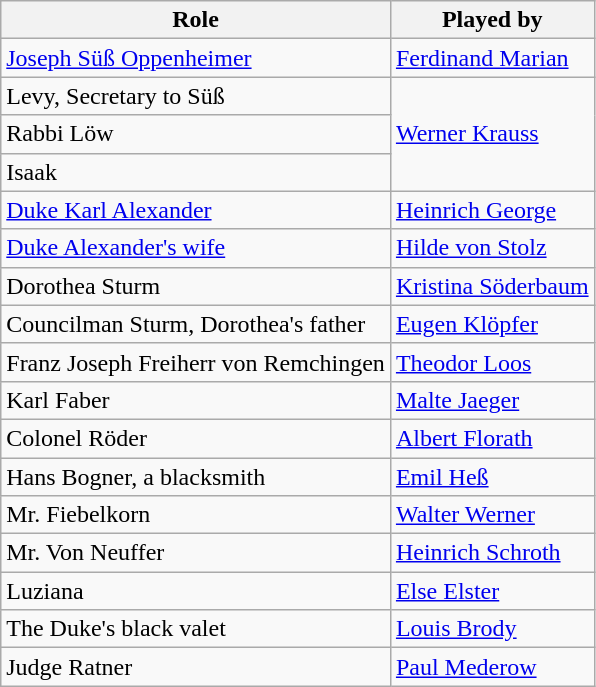<table class="wikitable">
<tr>
<th>Role</th>
<th>Played by</th>
</tr>
<tr>
<td><a href='#'>Joseph Süß Oppenheimer</a></td>
<td><a href='#'>Ferdinand Marian</a></td>
</tr>
<tr>
<td>Levy, Secretary to Süß</td>
<td rowspan="3"><a href='#'>Werner Krauss</a></td>
</tr>
<tr>
<td>Rabbi Löw</td>
</tr>
<tr>
<td>Isaak</td>
</tr>
<tr>
<td><a href='#'>Duke Karl Alexander</a></td>
<td><a href='#'>Heinrich George</a></td>
</tr>
<tr>
<td><a href='#'>Duke Alexander's wife</a></td>
<td><a href='#'>Hilde von Stolz</a></td>
</tr>
<tr>
<td>Dorothea Sturm</td>
<td><a href='#'>Kristina Söderbaum</a></td>
</tr>
<tr>
<td>Councilman Sturm, Dorothea's father</td>
<td><a href='#'>Eugen Klöpfer</a></td>
</tr>
<tr>
<td>Franz Joseph Freiherr von Remchingen</td>
<td><a href='#'>Theodor Loos</a></td>
</tr>
<tr>
<td>Karl Faber</td>
<td><a href='#'>Malte Jaeger</a></td>
</tr>
<tr>
<td>Colonel Röder</td>
<td><a href='#'>Albert Florath</a></td>
</tr>
<tr>
<td>Hans Bogner, a blacksmith</td>
<td><a href='#'>Emil Heß</a></td>
</tr>
<tr>
<td>Mr. Fiebelkorn</td>
<td><a href='#'>Walter Werner</a></td>
</tr>
<tr>
<td>Mr. Von Neuffer</td>
<td><a href='#'>Heinrich Schroth</a></td>
</tr>
<tr>
<td>Luziana</td>
<td><a href='#'>Else Elster</a></td>
</tr>
<tr>
<td>The Duke's black valet</td>
<td><a href='#'>Louis Brody</a></td>
</tr>
<tr>
<td>Judge Ratner</td>
<td><a href='#'>Paul Mederow</a></td>
</tr>
</table>
